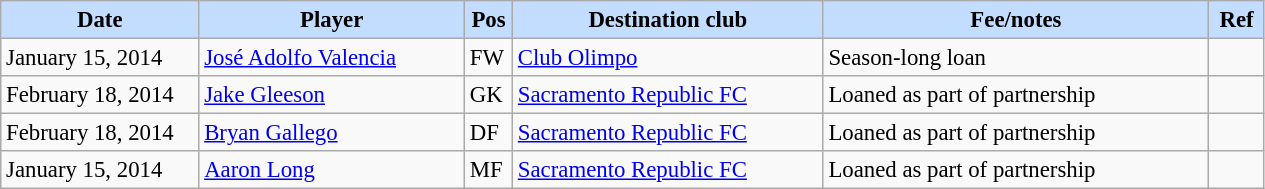<table class="wikitable" style="text-align:left; font-size:95%;">
<tr>
<th style="background:#c2ddff; width:125px;">Date</th>
<th style="background:#c2ddff; width:170px;">Player</th>
<th style="background:#c2ddff; width:25px;">Pos</th>
<th style="background:#c2ddff; width:200px;">Destination club</th>
<th style="background:#c2ddff; width:250px;">Fee/notes</th>
<th style="background:#c2ddff; width:30px;">Ref</th>
</tr>
<tr>
<td>January 15, 2014</td>
<td> <a href='#'>José Adolfo Valencia</a></td>
<td>FW</td>
<td><a href='#'>Club Olimpo</a></td>
<td>Season-long loan</td>
<td></td>
</tr>
<tr>
<td>February 18, 2014</td>
<td> <a href='#'>Jake Gleeson</a></td>
<td>GK</td>
<td><a href='#'>Sacramento Republic FC</a></td>
<td>Loaned as part of partnership</td>
<td></td>
</tr>
<tr>
<td>February 18, 2014</td>
<td> <a href='#'>Bryan Gallego</a></td>
<td>DF</td>
<td><a href='#'>Sacramento Republic FC</a></td>
<td>Loaned as part of partnership</td>
<td></td>
</tr>
<tr>
<td>January 15, 2014</td>
<td> <a href='#'>Aaron Long</a></td>
<td>MF</td>
<td><a href='#'>Sacramento Republic FC</a></td>
<td>Loaned as part of partnership</td>
<td></td>
</tr>
</table>
